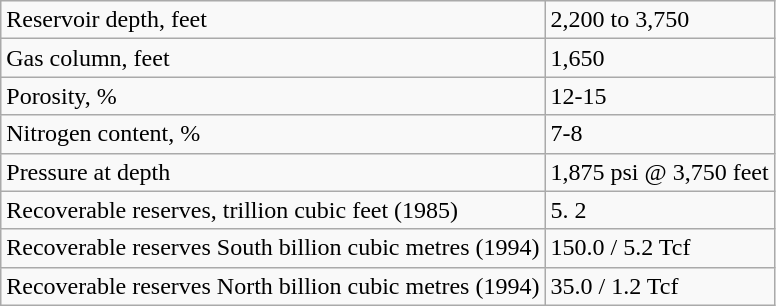<table class="wikitable">
<tr>
<td>Reservoir depth, feet</td>
<td>2,200 to 3,750</td>
</tr>
<tr>
<td>Gas column, feet</td>
<td>1,650</td>
</tr>
<tr>
<td>Porosity, %</td>
<td>12-15</td>
</tr>
<tr>
<td>Nitrogen content, %</td>
<td>7-8</td>
</tr>
<tr>
<td>Pressure at depth</td>
<td>1,875 psi @ 3,750 feet</td>
</tr>
<tr>
<td>Recoverable reserves, trillion  cubic feet (1985)</td>
<td>5. 2</td>
</tr>
<tr>
<td>Recoverable reserves South billion  cubic metres (1994)</td>
<td>150.0 / 5.2 Tcf</td>
</tr>
<tr>
<td>Recoverable reserves North billion  cubic metres (1994)</td>
<td>35.0 / 1.2 Tcf</td>
</tr>
</table>
